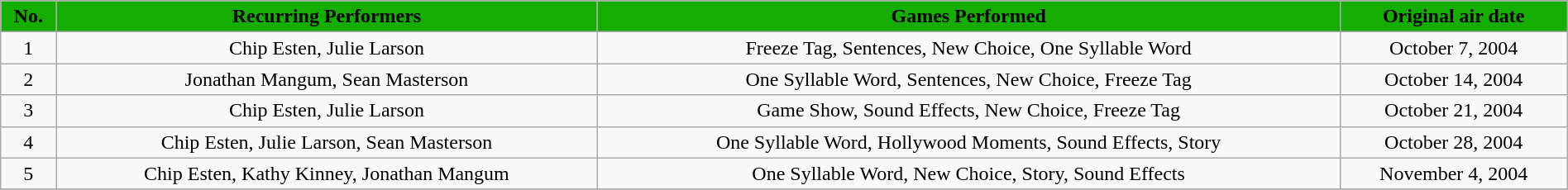<table class="wikitable" border="1" style="width:100%; text-align: center;">
<tr>
<th style="background-color: #15AD02"><abbr>No.</abbr></th>
<th style="background-color: #15AD02">Recurring Performers</th>
<th style="background-color: #15AD02">Games Performed</th>
<th style="background-color: #15AD02">Original air date</th>
</tr>
<tr>
<td>1</td>
<td>Chip Esten, Julie Larson</td>
<td>Freeze Tag, Sentences, New Choice, One Syllable Word</td>
<td>October 7, 2004</td>
</tr>
<tr>
<td>2</td>
<td>Jonathan Mangum, Sean Masterson</td>
<td>One Syllable Word, Sentences, New Choice, Freeze Tag</td>
<td>October 14, 2004</td>
</tr>
<tr>
<td>3</td>
<td>Chip Esten, Julie Larson</td>
<td>Game Show, Sound Effects, New Choice, Freeze Tag</td>
<td>October 21, 2004</td>
</tr>
<tr>
<td>4</td>
<td>Chip Esten, Julie Larson, Sean Masterson</td>
<td>One Syllable Word, Hollywood Moments, Sound Effects, Story</td>
<td>October 28, 2004</td>
</tr>
<tr>
<td>5</td>
<td>Chip Esten, Kathy Kinney, Jonathan Mangum</td>
<td>One Syllable Word, New Choice, Story, Sound Effects</td>
<td>November 4, 2004</td>
</tr>
<tr>
</tr>
</table>
